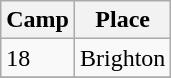<table class="wikitable">
<tr>
<th>Camp</th>
<th>Place</th>
</tr>
<tr>
<td>18</td>
<td>Brighton</td>
</tr>
<tr>
</tr>
</table>
